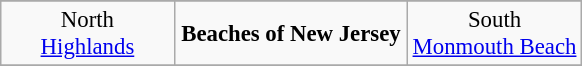<table class="wikitable succession-box" style="margin:0.5em auto; font-size:95%;clear:both;">
<tr style="text-align: center;">
</tr>
<tr style="text-align:center;">
<td style="width:30%;" rowspan="1">North<br><span><a href='#'>Highlands</a></span></td>
<td style="width: 40%; text-align: center;" rowspan="1"><strong>Beaches of New Jersey</strong></td>
<td style="width: 30%; text-align: center;" rowspan="1">South<br><span><a href='#'>Monmouth Beach</a></span></td>
</tr>
<tr>
</tr>
</table>
